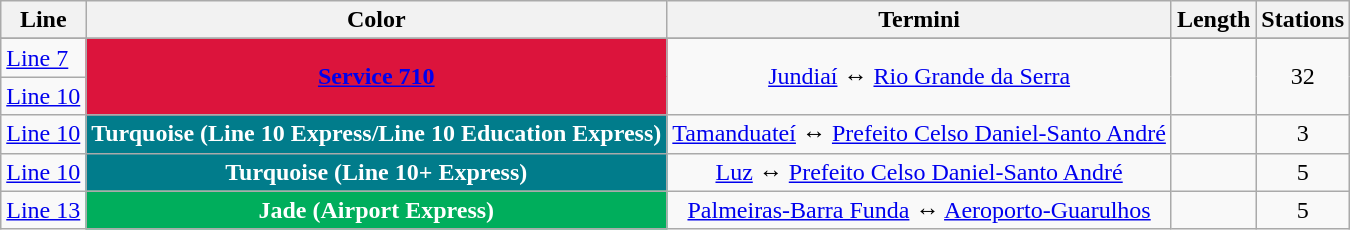<table class="wikitable">
<tr>
<th align="center">Line</th>
<th align="center">Color</th>
<th align="center">Termini</th>
<th align="center">Length</th>
<th align="center">Stations</th>
</tr>
<tr>
</tr>
<tr>
<td><a href='#'>Line 7</a></td>
<td rowspan="2" align="center" style="color:white" bgcolor="dc143c"><strong><a href='#'><span>Service 710</span></a></strong></td>
<td rowspan="2" align="center"><a href='#'>Jundiaí</a> ↔ <a href='#'>Rio Grande da Serra</a></td>
<td rowspan="2" align="center"></td>
<td rowspan="2" align="center">32</td>
</tr>
<tr>
<td><a href='#'>Line 10</a></td>
</tr>
<tr>
<td><a href='#'>Line 10</a></td>
<td align="center" style="color:white" bgcolor="#017c8b"><strong>Turquoise (Line 10 Express</strong><strong>/Line 10 Education Express</strong><strong>)</strong></td>
<td align="center"><a href='#'>Tamanduateí</a> ↔ <a href='#'>Prefeito Celso Daniel-Santo André</a></td>
<td align="center"></td>
<td align="center">3</td>
</tr>
<tr>
<td><a href='#'>Line 10</a></td>
<td align="center" style="color:white" bgcolor="#017c8b"><strong>Turquoise (Line 10+ Express)</strong></td>
<td align="center"><a href='#'>Luz</a> ↔ <a href='#'>Prefeito Celso Daniel-Santo André</a></td>
<td align="center"></td>
<td align="center">5</td>
</tr>
<tr>
<td><a href='#'>Line 13</a></td>
<td align="center" style="color:white" bgcolor="#00ae5c"><strong>Jade (Airport Express)</strong></td>
<td align="center"><a href='#'>Palmeiras-Barra Funda</a> ↔ <a href='#'>Aeroporto-Guarulhos</a></td>
<td align="center"></td>
<td align="center">5</td>
</tr>
</table>
